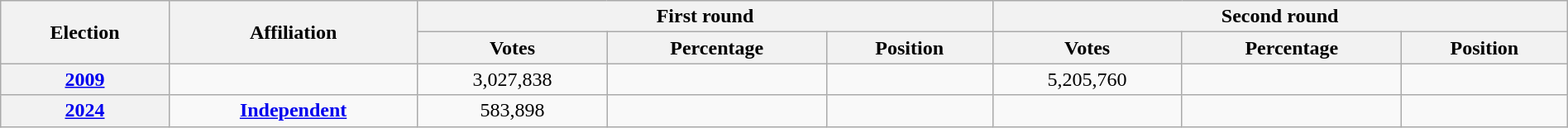<table class=wikitable width=100%>
<tr>
<th rowspan=2>Election</th>
<th rowspan=2>Affiliation</th>
<th colspan=3>First round</th>
<th colspan=3>Second round</th>
</tr>
<tr>
<th>Votes</th>
<th>Percentage</th>
<th>Position</th>
<th>Votes</th>
<th>Percentage</th>
<th>Position</th>
</tr>
<tr align=center>
<th><a href='#'>2009</a></th>
<td></td>
<td>3,027,838</td>
<td></td>
<td></td>
<td>5,205,760</td>
<td></td>
<td></td>
</tr>
<tr align=center>
<th><a href='#'>2024</a></th>
<td {{><strong><a href='#'>Independent</a></strong></td>
<td>583,898</td>
<td></td>
<td></td>
<td></td>
<td></td>
<td></td>
</tr>
</table>
